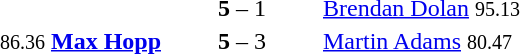<table style="text-align:center">
<tr>
<th width=223></th>
<th width=100></th>
<th width=223></th>
</tr>
<tr>
<td align=right></td>
<td><strong>5</strong>  – 1</td>
<td align=left> <a href='#'>Brendan Dolan</a> <small><span>95.13</span></small></td>
</tr>
<tr>
<td align=right><small><span>86.36</span></small> <strong><a href='#'>Max Hopp</a></strong> </td>
<td><strong>5</strong> – 3</td>
<td align=left> <a href='#'>Martin Adams</a> <small><span>80.47</span></small></td>
</tr>
</table>
